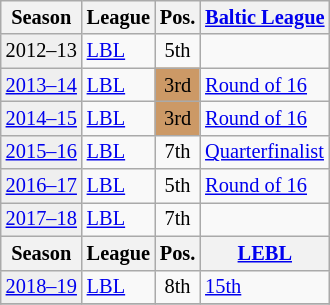<table class="wikitable" style="font-size:85%">
<tr>
<th>Season</th>
<th>League</th>
<th>Pos.</th>
<th><a href='#'>Baltic League</a></th>
</tr>
<tr>
<td style="background:#efefef;">2012–13</td>
<td><a href='#'>LBL</a></td>
<td align="center">5th</td>
<td></td>
</tr>
<tr>
<td style="background:#efefef;"><a href='#'>2013–14</a></td>
<td><a href='#'>LBL</a></td>
<td style="background:#cc9966" align="center">3rd</td>
<td><a href='#'>Round of 16</a></td>
</tr>
<tr>
<td style="background:#efefef;"><a href='#'>2014–15</a></td>
<td><a href='#'>LBL</a></td>
<td style="background:#cc9966" align="center">3rd</td>
<td><a href='#'>Round of 16</a></td>
</tr>
<tr>
<td style="background:#efefef;"><a href='#'>2015–16</a></td>
<td><a href='#'>LBL</a></td>
<td align="center">7th</td>
<td><a href='#'>Quarterfinalist</a></td>
</tr>
<tr>
<td style="background:#efefef;"><a href='#'>2016–17</a></td>
<td><a href='#'>LBL</a></td>
<td align="center">5th</td>
<td><a href='#'>Round of 16</a></td>
</tr>
<tr>
<td style="background:#efefef;"><a href='#'>2017–18</a></td>
<td><a href='#'>LBL</a></td>
<td align="center">7th</td>
</tr>
<tr>
<th>Season</th>
<th>League</th>
<th>Pos.</th>
<th><a href='#'>LEBL</a></th>
</tr>
<tr>
<td style="background:#efefef;"><a href='#'>2018–19</a></td>
<td><a href='#'>LBL</a></td>
<td align="center">8th</td>
<td><a href='#'>15th</a></td>
</tr>
<tr>
</tr>
</table>
